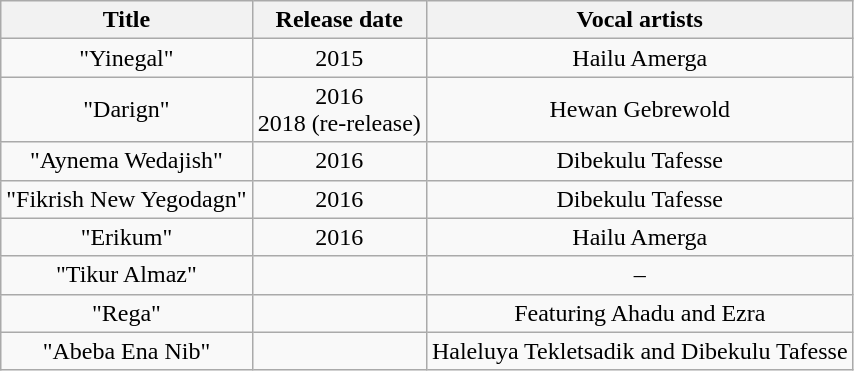<table class="wikitable mw-collapsible plainrowheaders" style="text-align:center;">
<tr>
<th>Title</th>
<th scope="col" style="padding:0 8px;">Release date</th>
<th>Vocal artists</th>
</tr>
<tr>
<td>"Yinegal"</td>
<td>2015</td>
<td>Hailu Amerga</td>
</tr>
<tr>
<td>"Darign"</td>
<td>2016<br>2018 (re-release)</td>
<td>Hewan Gebrewold</td>
</tr>
<tr>
<td>"Aynema Wedajish"</td>
<td>2016</td>
<td>Dibekulu Tafesse</td>
</tr>
<tr>
<td>"Fikrish New Yegodagn"</td>
<td>2016</td>
<td>Dibekulu Tafesse</td>
</tr>
<tr>
<td>"Erikum"</td>
<td>2016</td>
<td>Hailu Amerga</td>
</tr>
<tr>
<td>"Tikur Almaz"</td>
<td></td>
<td>–</td>
</tr>
<tr>
<td>"Rega"</td>
<td></td>
<td>Featuring Ahadu and Ezra</td>
</tr>
<tr>
<td>"Abeba Ena Nib"</td>
<td></td>
<td>Haleluya Tekletsadik and Dibekulu Tafesse</td>
</tr>
</table>
